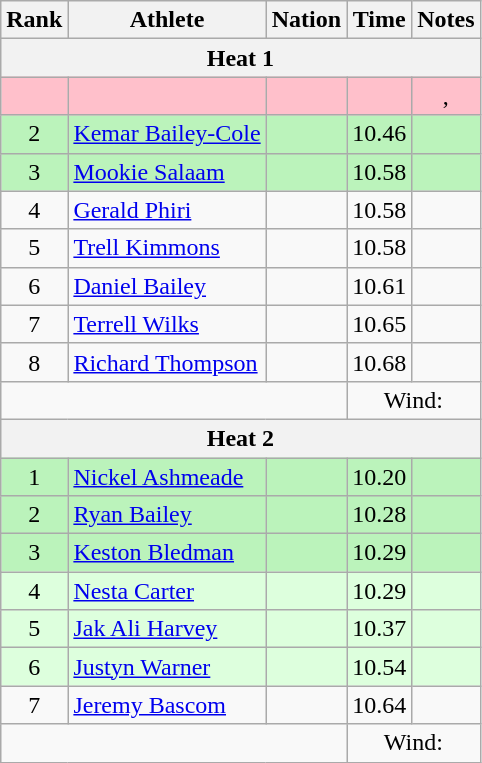<table class="wikitable" style="text-align:center;">
<tr>
<th scope="col" style="width: 10px;">Rank</th>
<th scope="col">Athlete</th>
<th scope="col">Nation</th>
<th scope="col">Time</th>
<th scope="col">Notes</th>
</tr>
<tr>
<th colspan="5" align="center">Heat 1</th>
</tr>
<tr bgcolor=pink>
<td></td>
<td align=left></td>
<td align=left></td>
<td></td>
<td>, </td>
</tr>
<tr bgcolor=#bbf3bb>
<td>2</td>
<td align=left><a href='#'>Kemar Bailey-Cole</a></td>
<td align=left></td>
<td>10.46</td>
<td></td>
</tr>
<tr bgcolor=#bbf3bb>
<td>3</td>
<td align=left><a href='#'>Mookie Salaam</a></td>
<td align=left></td>
<td>10.58</td>
<td></td>
</tr>
<tr>
<td>4</td>
<td align=left><a href='#'>Gerald Phiri</a></td>
<td align=left></td>
<td>10.58</td>
<td></td>
</tr>
<tr>
<td>5</td>
<td align=left><a href='#'>Trell Kimmons</a></td>
<td align=left></td>
<td>10.58</td>
<td></td>
</tr>
<tr>
<td>6</td>
<td align=left><a href='#'>Daniel Bailey</a></td>
<td align=left></td>
<td>10.61</td>
<td></td>
</tr>
<tr>
<td>7</td>
<td align=left><a href='#'>Terrell Wilks</a></td>
<td align=left></td>
<td>10.65</td>
<td></td>
</tr>
<tr>
<td>8</td>
<td align=left><a href='#'>Richard Thompson</a></td>
<td align=left></td>
<td>10.68</td>
<td></td>
</tr>
<tr>
<td colspan="3"></td>
<td colspan="2">Wind: </td>
</tr>
<tr>
<th align=center colspan=5>Heat 2</th>
</tr>
<tr bgcolor=#bbf3bb>
<td>1</td>
<td align=left><a href='#'>Nickel Ashmeade</a></td>
<td align=left></td>
<td>10.20</td>
<td></td>
</tr>
<tr bgcolor=#bbf3bb>
<td>2</td>
<td align=left><a href='#'>Ryan Bailey</a></td>
<td align=left></td>
<td>10.28</td>
<td></td>
</tr>
<tr bgcolor=#bbf3bb>
<td>3</td>
<td align=left><a href='#'>Keston Bledman</a></td>
<td align=left></td>
<td>10.29</td>
<td></td>
</tr>
<tr bgcolor=#ddffdd>
<td>4</td>
<td align=left><a href='#'>Nesta Carter</a></td>
<td align=left></td>
<td>10.29</td>
<td></td>
</tr>
<tr bgcolor=#ddffdd>
<td>5</td>
<td align=left><a href='#'>Jak Ali Harvey</a></td>
<td align=left></td>
<td>10.37</td>
<td></td>
</tr>
<tr bgcolor=#ddffdd>
<td>6</td>
<td align=left><a href='#'>Justyn Warner</a></td>
<td align=left></td>
<td>10.54</td>
<td></td>
</tr>
<tr>
<td>7</td>
<td align=left><a href='#'>Jeremy Bascom</a></td>
<td align=left></td>
<td>10.64</td>
<td></td>
</tr>
<tr class="sortbottom">
<td colspan="3"></td>
<td colspan="2">Wind: </td>
</tr>
</table>
